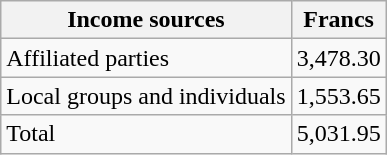<table class="wikitable">
<tr>
<th>Income sources</th>
<th>Francs</th>
</tr>
<tr>
<td>Affiliated parties</td>
<td>3,478.30</td>
</tr>
<tr>
<td>Local groups and individuals</td>
<td>1,553.65</td>
</tr>
<tr>
<td>Total</td>
<td>5,031.95</td>
</tr>
</table>
